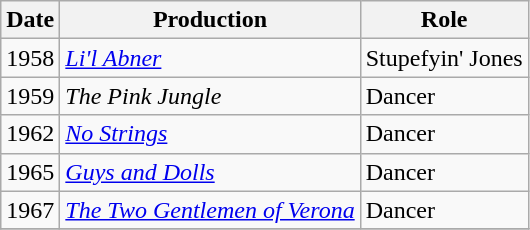<table class="wikitable sortable">
<tr>
<th>Date</th>
<th>Production</th>
<th>Role</th>
</tr>
<tr>
<td>1958</td>
<td><em><a href='#'>Li'l Abner</a></em></td>
<td>Stupefyin' Jones</td>
</tr>
<tr>
<td>1959</td>
<td><em>The Pink Jungle</em></td>
<td>Dancer</td>
</tr>
<tr>
<td>1962</td>
<td><em><a href='#'>No Strings</a></em></td>
<td>Dancer</td>
</tr>
<tr>
<td>1965</td>
<td><em><a href='#'>Guys and Dolls</a></em></td>
<td>Dancer</td>
</tr>
<tr>
<td>1967</td>
<td><em><a href='#'>The Two Gentlemen of Verona</a></em></td>
<td>Dancer</td>
</tr>
<tr>
</tr>
</table>
